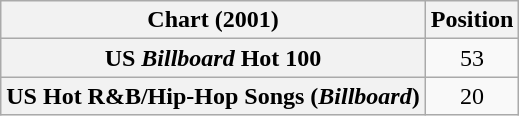<table class="wikitable sortable plainrowheaders" style="text-align:center">
<tr>
<th scope="col">Chart (2001)</th>
<th scope="col">Position</th>
</tr>
<tr>
<th scope="row">US <em>Billboard</em> Hot 100</th>
<td>53</td>
</tr>
<tr>
<th scope="row">US Hot R&B/Hip-Hop Songs (<em>Billboard</em>)</th>
<td>20</td>
</tr>
</table>
